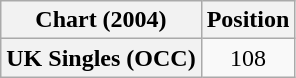<table class="wikitable plainrowheaders" style="text-align:center">
<tr>
<th>Chart (2004)</th>
<th>Position</th>
</tr>
<tr>
<th scope="row">UK Singles (OCC)</th>
<td>108</td>
</tr>
</table>
